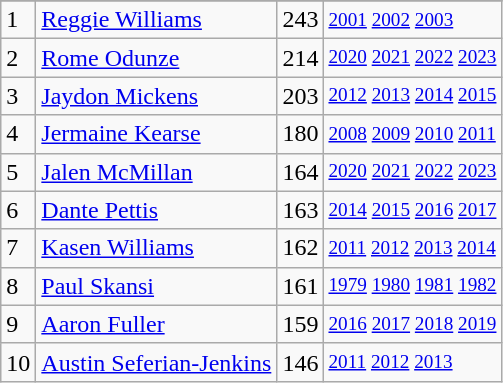<table class="wikitable">
<tr>
</tr>
<tr>
<td>1</td>
<td><a href='#'>Reggie Williams</a></td>
<td>243</td>
<td style="font-size:80%;"><a href='#'>2001</a> <a href='#'>2002</a> <a href='#'>2003</a></td>
</tr>
<tr>
<td>2</td>
<td><a href='#'>Rome Odunze</a></td>
<td>214</td>
<td style="font-size:80%;"><a href='#'>2020</a> <a href='#'>2021</a> <a href='#'>2022</a> <a href='#'>2023</a></td>
</tr>
<tr>
<td>3</td>
<td><a href='#'>Jaydon Mickens</a></td>
<td>203</td>
<td style="font-size:80%;"><a href='#'>2012</a> <a href='#'>2013</a> <a href='#'>2014</a> <a href='#'>2015</a></td>
</tr>
<tr>
<td>4</td>
<td><a href='#'>Jermaine Kearse</a></td>
<td>180</td>
<td style="font-size:80%;"><a href='#'>2008</a> <a href='#'>2009</a> <a href='#'>2010</a> <a href='#'>2011</a></td>
</tr>
<tr>
<td>5</td>
<td><a href='#'>Jalen McMillan</a></td>
<td>164</td>
<td style="font-size:80%;"><a href='#'>2020</a> <a href='#'>2021</a> <a href='#'>2022</a> <a href='#'>2023</a></td>
</tr>
<tr>
<td>6</td>
<td><a href='#'>Dante Pettis</a></td>
<td>163</td>
<td style="font-size:80%;"><a href='#'>2014</a> <a href='#'>2015</a> <a href='#'>2016</a> <a href='#'>2017</a></td>
</tr>
<tr>
<td>7</td>
<td><a href='#'>Kasen Williams</a></td>
<td>162</td>
<td style="font-size:80%;"><a href='#'>2011</a> <a href='#'>2012</a> <a href='#'>2013</a> <a href='#'>2014</a></td>
</tr>
<tr>
<td>8</td>
<td><a href='#'>Paul Skansi</a></td>
<td>161</td>
<td style="font-size:80%;"><a href='#'>1979</a> <a href='#'>1980</a> <a href='#'>1981</a> <a href='#'>1982</a></td>
</tr>
<tr>
<td>9</td>
<td><a href='#'>Aaron Fuller</a></td>
<td>159</td>
<td style="font-size:80%;"><a href='#'>2016</a> <a href='#'>2017</a> <a href='#'>2018</a> <a href='#'>2019</a></td>
</tr>
<tr>
<td>10</td>
<td><a href='#'>Austin Seferian-Jenkins</a></td>
<td>146</td>
<td style="font-size:80%;"><a href='#'>2011</a> <a href='#'>2012</a> <a href='#'>2013</a></td>
</tr>
</table>
